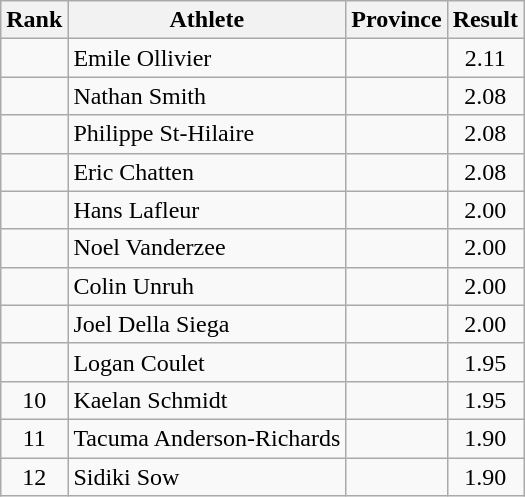<table class="wikitable sortable" style="text-align:center">
<tr>
<th>Rank</th>
<th>Athlete</th>
<th>Province</th>
<th>Result</th>
</tr>
<tr>
<td></td>
<td align=left>Emile Ollivier</td>
<td align="left"></td>
<td>2.11</td>
</tr>
<tr>
<td></td>
<td align=left>Nathan Smith</td>
<td align="left"></td>
<td>2.08</td>
</tr>
<tr>
<td></td>
<td align=left>Philippe St-Hilaire</td>
<td align="left"></td>
<td>2.08</td>
</tr>
<tr>
<td></td>
<td align=left>Eric Chatten</td>
<td align="left"></td>
<td>2.08</td>
</tr>
<tr>
<td></td>
<td align=left>Hans Lafleur</td>
<td align="left"></td>
<td>2.00</td>
</tr>
<tr>
<td></td>
<td align=left>Noel Vanderzee</td>
<td align="left"></td>
<td>2.00</td>
</tr>
<tr>
<td></td>
<td align=left>Colin Unruh</td>
<td align="left"></td>
<td>2.00</td>
</tr>
<tr>
<td></td>
<td align=left>Joel Della Siega</td>
<td align="left"></td>
<td>2.00</td>
</tr>
<tr>
<td></td>
<td align=left>Logan Coulet</td>
<td align="left"></td>
<td>1.95</td>
</tr>
<tr>
<td>10</td>
<td align=left>Kaelan Schmidt</td>
<td align="left"></td>
<td>1.95</td>
</tr>
<tr>
<td>11</td>
<td align=left>Tacuma Anderson-Richards</td>
<td align="left"></td>
<td>1.90</td>
</tr>
<tr>
<td>12</td>
<td align=left>Sidiki Sow</td>
<td align="left"></td>
<td>1.90</td>
</tr>
</table>
